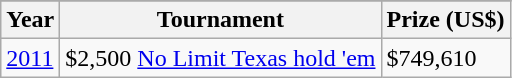<table class="wikitable">
<tr>
</tr>
<tr>
<th>Year</th>
<th>Tournament</th>
<th>Prize (US$)</th>
</tr>
<tr>
<td><a href='#'>2011</a></td>
<td>$2,500 <a href='#'>No Limit Texas hold 'em</a></td>
<td>$749,610</td>
</tr>
</table>
